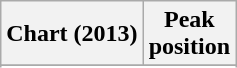<table class="wikitable plainrowheaders sortable">
<tr>
<th scope="col">Chart (2013)</th>
<th scope="col">Peak<br>position</th>
</tr>
<tr>
</tr>
<tr>
</tr>
</table>
